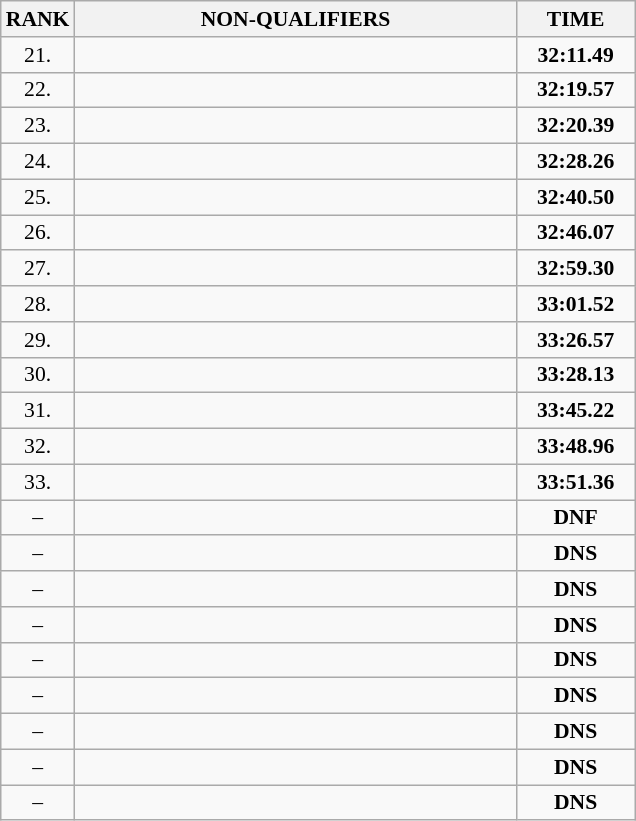<table class="wikitable" style="border-collapse: collapse; font-size: 90%;">
<tr>
<th>RANK</th>
<th style="width: 20em">NON-QUALIFIERS</th>
<th style="width: 5em">TIME</th>
</tr>
<tr>
<td align="center">21.</td>
<td></td>
<td align="center"><strong>32:11.49</strong></td>
</tr>
<tr>
<td align="center">22.</td>
<td></td>
<td align="center"><strong>32:19.57</strong></td>
</tr>
<tr>
<td align="center">23.</td>
<td></td>
<td align="center"><strong>32:20.39</strong></td>
</tr>
<tr>
<td align="center">24.</td>
<td></td>
<td align="center"><strong>32:28.26</strong></td>
</tr>
<tr>
<td align="center">25.</td>
<td></td>
<td align="center"><strong>32:40.50</strong></td>
</tr>
<tr>
<td align="center">26.</td>
<td></td>
<td align="center"><strong>32:46.07</strong></td>
</tr>
<tr>
<td align="center">27.</td>
<td></td>
<td align="center"><strong>32:59.30</strong></td>
</tr>
<tr>
<td align="center">28.</td>
<td></td>
<td align="center"><strong>33:01.52</strong></td>
</tr>
<tr>
<td align="center">29.</td>
<td></td>
<td align="center"><strong>33:26.57</strong></td>
</tr>
<tr>
<td align="center">30.</td>
<td></td>
<td align="center"><strong>33:28.13</strong></td>
</tr>
<tr>
<td align="center">31.</td>
<td></td>
<td align="center"><strong>33:45.22</strong></td>
</tr>
<tr>
<td align="center">32.</td>
<td></td>
<td align="center"><strong>33:48.96</strong></td>
</tr>
<tr>
<td align="center">33.</td>
<td></td>
<td align="center"><strong>33:51.36</strong></td>
</tr>
<tr>
<td align="center">–</td>
<td></td>
<td align="center"><strong>DNF</strong></td>
</tr>
<tr>
<td align="center">–</td>
<td></td>
<td align="center"><strong>DNS</strong></td>
</tr>
<tr>
<td align="center">–</td>
<td></td>
<td align="center"><strong>DNS</strong></td>
</tr>
<tr>
<td align="center">–</td>
<td></td>
<td align="center"><strong>DNS</strong></td>
</tr>
<tr>
<td align="center">–</td>
<td></td>
<td align="center"><strong>DNS</strong></td>
</tr>
<tr>
<td align="center">–</td>
<td></td>
<td align="center"><strong>DNS</strong></td>
</tr>
<tr>
<td align="center">–</td>
<td></td>
<td align="center"><strong>DNS</strong></td>
</tr>
<tr>
<td align="center">–</td>
<td></td>
<td align="center"><strong>DNS</strong></td>
</tr>
<tr>
<td align="center">–</td>
<td></td>
<td align="center"><strong>DNS</strong></td>
</tr>
</table>
